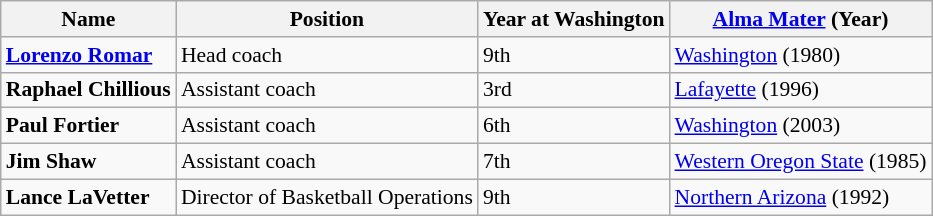<table class="wikitable" style="white-space:nowrap; font-size:90%;">
<tr>
<th>Name</th>
<th>Position</th>
<th>Year at Washington</th>
<th><a href='#'>Alma Mater</a> (Year)</th>
</tr>
<tr>
<td><strong><a href='#'>Lorenzo Romar</a></strong></td>
<td>Head coach</td>
<td>9th</td>
<td><a href='#'>Washington</a> (1980)</td>
</tr>
<tr>
<td><strong>Raphael Chillious</strong></td>
<td>Assistant coach</td>
<td>3rd</td>
<td><a href='#'>Lafayette</a> (1996)</td>
</tr>
<tr>
<td><strong>Paul Fortier</strong></td>
<td>Assistant coach</td>
<td>6th</td>
<td><a href='#'>Washington</a> (2003)</td>
</tr>
<tr>
<td><strong>Jim Shaw</strong></td>
<td>Assistant coach</td>
<td>7th</td>
<td><a href='#'>Western Oregon State</a> (1985)</td>
</tr>
<tr>
<td><strong>Lance LaVetter</strong></td>
<td>Director of Basketball Operations</td>
<td>9th</td>
<td><a href='#'>Northern Arizona</a> (1992)</td>
</tr>
</table>
